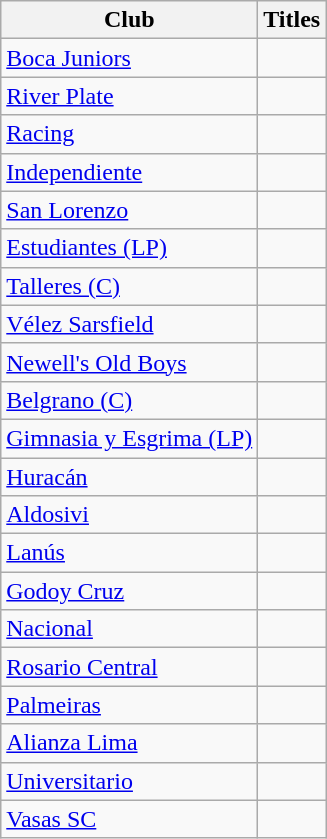<table class="wikitable sortable">
<tr>
<th>Club</th>
<th>Titles</th>
</tr>
<tr>
<td> <a href='#'>Boca Juniors</a></td>
<td></td>
</tr>
<tr>
<td> <a href='#'>River Plate</a></td>
<td></td>
</tr>
<tr>
<td> <a href='#'>Racing</a></td>
<td></td>
</tr>
<tr>
<td> <a href='#'>Independiente</a></td>
<td></td>
</tr>
<tr>
<td> <a href='#'>San Lorenzo</a></td>
<td></td>
</tr>
<tr>
<td> <a href='#'>Estudiantes (LP)</a></td>
<td></td>
</tr>
<tr>
<td> <a href='#'>Talleres (C)</a></td>
<td></td>
</tr>
<tr>
<td> <a href='#'>Vélez Sarsfield</a></td>
<td></td>
</tr>
<tr>
<td> <a href='#'>Newell's Old Boys</a></td>
<td></td>
</tr>
<tr>
<td> <a href='#'>Belgrano (C)</a></td>
<td></td>
</tr>
<tr>
<td> <a href='#'>Gimnasia y Esgrima (LP)</a></td>
<td></td>
</tr>
<tr>
<td> <a href='#'>Huracán</a></td>
<td></td>
</tr>
<tr>
<td> <a href='#'>Aldosivi</a></td>
<td></td>
</tr>
<tr>
<td> <a href='#'>Lanús</a></td>
<td></td>
</tr>
<tr>
<td> <a href='#'>Godoy Cruz</a></td>
<td></td>
</tr>
<tr>
<td> <a href='#'>Nacional</a></td>
<td></td>
</tr>
<tr>
<td> <a href='#'>Rosario Central</a></td>
<td></td>
</tr>
<tr>
<td> <a href='#'>Palmeiras</a></td>
<td></td>
</tr>
<tr>
<td> <a href='#'>Alianza Lima</a></td>
<td></td>
</tr>
<tr>
<td> <a href='#'>Universitario</a></td>
<td></td>
</tr>
<tr>
<td> <a href='#'>Vasas SC</a></td>
<td></td>
</tr>
</table>
